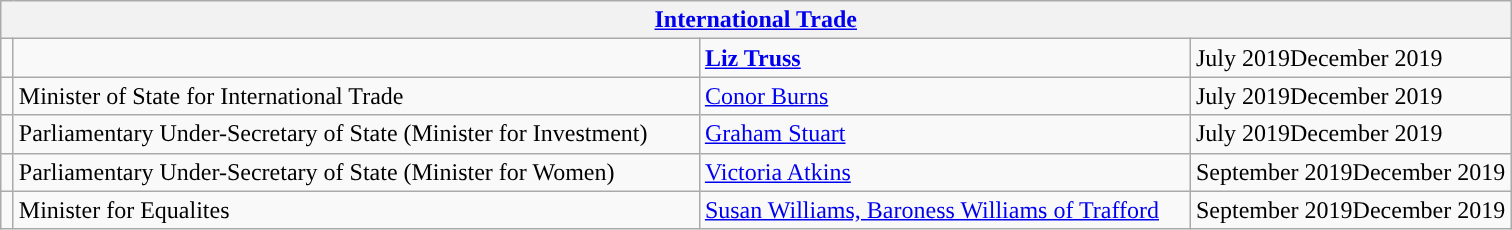<table class="wikitable">
<tr>
<th colspan="4"><a href='#'>International Trade</a></th>
</tr>
<tr>
<td style="width: 1px; background: "></td>
<td style="width: 450px;"></td>
<td style="width: 320px;"><strong><a href='#'>Liz Truss</a></strong> <br></td>
<td>July 2019December 2019</td>
</tr>
<tr>
<td style="width: 1px; background: "></td>
<td style="width: 450px;">Minister of State for International Trade</td>
<td style="width: 320px;"><a href='#'>Conor Burns</a></td>
<td>July 2019December 2019</td>
</tr>
<tr>
<td style="width: 1px; background: "></td>
<td style="width: 450px;">Parliamentary Under-Secretary of State (Minister for Investment)</td>
<td style="width: 320px;"><a href='#'>Graham Stuart</a></td>
<td>July 2019December 2019</td>
</tr>
<tr>
<td style="width: 1px; background: "></td>
<td style="width: 450px;">Parliamentary Under-Secretary of State (Minister for Women)</td>
<td Style="width: 320px:"><a href='#'>Victoria Atkins</a> <br></td>
<td>September 2019December 2019</td>
</tr>
<tr>
<td style="width: 1px; background: "></td>
<td style="width: 450px;">Minister for Equalites</td>
<td style="width: 320px;"><a href='#'>Susan Williams, Baroness Williams of Trafford</a> <br></td>
<td>September 2019December 2019</td>
</tr>
</table>
